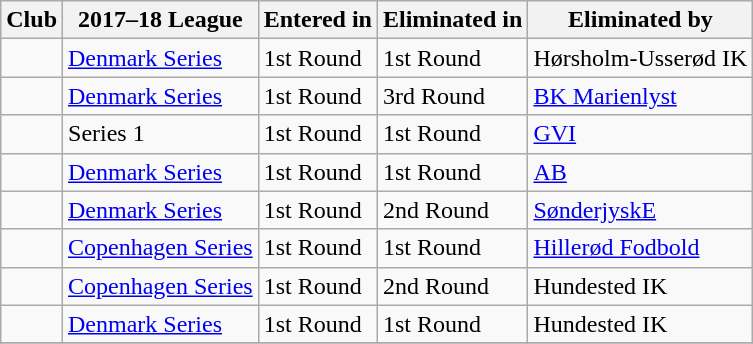<table class="wikitable sortable">
<tr>
<th>Club</th>
<th>2017–18 League</th>
<th>Entered in</th>
<th>Eliminated in</th>
<th>Eliminated by</th>
</tr>
<tr>
<td></td>
<td><a href='#'>Denmark Series</a></td>
<td>1st Round</td>
<td>1st Round</td>
<td>Hørsholm-Usserød IK</td>
</tr>
<tr>
<td></td>
<td><a href='#'>Denmark Series</a></td>
<td>1st Round</td>
<td>3rd Round</td>
<td><a href='#'>BK Marienlyst</a></td>
</tr>
<tr>
<td></td>
<td>Series 1</td>
<td>1st Round</td>
<td>1st Round</td>
<td><a href='#'>GVI</a></td>
</tr>
<tr>
<td></td>
<td><a href='#'>Denmark Series</a></td>
<td>1st Round</td>
<td>1st Round</td>
<td><a href='#'>AB</a></td>
</tr>
<tr>
<td></td>
<td><a href='#'>Denmark Series</a></td>
<td>1st Round</td>
<td>2nd Round</td>
<td><a href='#'>SønderjyskE</a></td>
</tr>
<tr>
<td></td>
<td><a href='#'>Copenhagen Series</a></td>
<td>1st Round</td>
<td>1st Round</td>
<td><a href='#'>Hillerød Fodbold</a></td>
</tr>
<tr>
<td></td>
<td><a href='#'>Copenhagen Series</a></td>
<td>1st Round</td>
<td>2nd Round</td>
<td>Hundested IK</td>
</tr>
<tr>
<td></td>
<td><a href='#'>Denmark Series</a></td>
<td>1st Round</td>
<td>1st Round</td>
<td>Hundested IK</td>
</tr>
<tr>
</tr>
</table>
